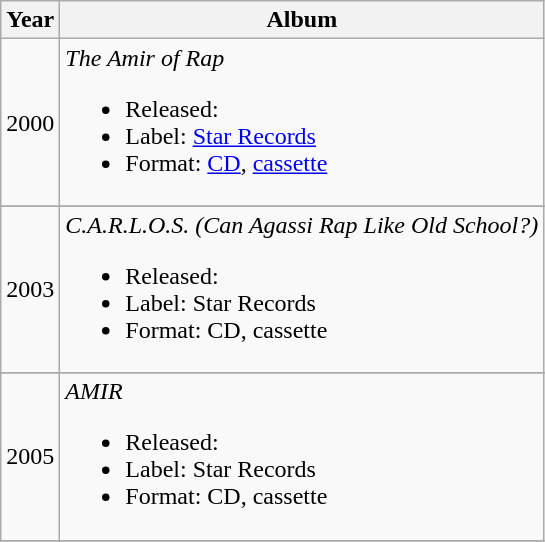<table class="wikitable">
<tr>
<th>Year</th>
<th>Album</th>
</tr>
<tr>
<td>2000</td>
<td><em>The Amir of Rap</em><br><ul><li>Released:</li><li>Label: <a href='#'>Star Records</a></li><li>Format: <a href='#'>CD</a>, <a href='#'>cassette</a></li></ul></td>
</tr>
<tr>
</tr>
<tr>
<td>2003</td>
<td><em>C.A.R.L.O.S. (Can Agassi Rap Like Old School?)</em><br><ul><li>Released:</li><li>Label: Star Records</li><li>Format: CD, cassette</li></ul></td>
</tr>
<tr>
</tr>
<tr>
<td>2005</td>
<td><em>AMIR</em><br><ul><li>Released:</li><li>Label: Star Records</li><li>Format: CD, cassette</li></ul></td>
</tr>
<tr>
</tr>
</table>
